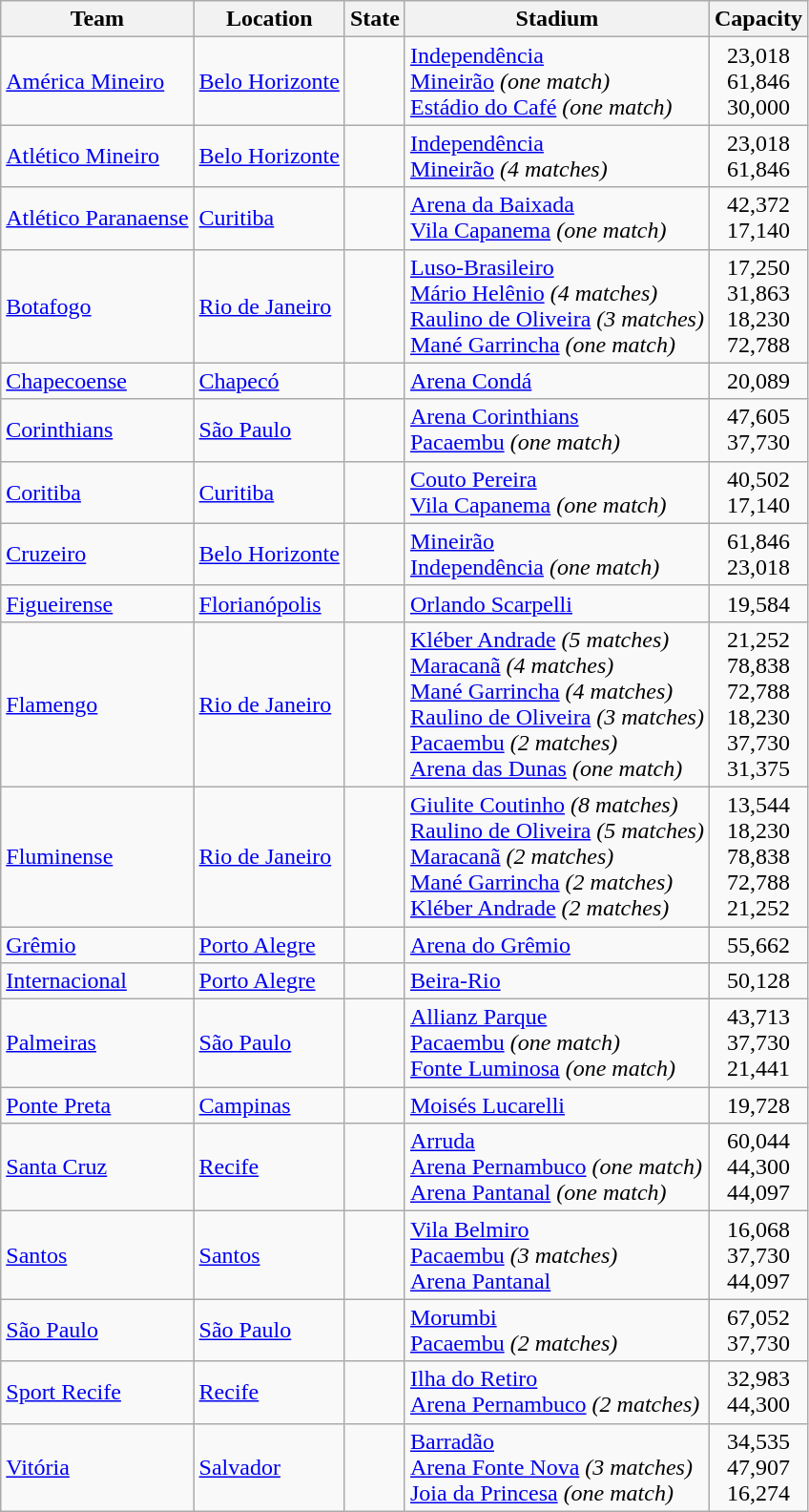<table class="wikitable sortable" style="text-align: left;">
<tr>
<th>Team</th>
<th>Location</th>
<th>State</th>
<th>Stadium</th>
<th>Capacity</th>
</tr>
<tr>
<td><a href='#'>América Mineiro</a></td>
<td><a href='#'>Belo Horizonte</a></td>
<td></td>
<td><a href='#'>Independência</a> <br> <a href='#'>Mineirão</a> <em>(one match)</em> <br> <a href='#'>Estádio do Café</a> <em>(one match)</em></td>
<td align="center">23,018 <br> 61,846 <br> 30,000</td>
</tr>
<tr>
<td><a href='#'>Atlético Mineiro</a></td>
<td><a href='#'>Belo Horizonte</a></td>
<td></td>
<td><a href='#'>Independência</a> <br> <a href='#'>Mineirão</a> <em>(4 matches)</em></td>
<td align="center">23,018 <br> 61,846</td>
</tr>
<tr>
<td><a href='#'>Atlético Paranaense</a></td>
<td><a href='#'>Curitiba</a></td>
<td></td>
<td><a href='#'>Arena da Baixada</a> <br> <a href='#'>Vila Capanema</a> <em>(one match)</em></td>
<td align="center">42,372 <br> 17,140</td>
</tr>
<tr>
<td><a href='#'>Botafogo</a></td>
<td><a href='#'>Rio de Janeiro</a></td>
<td></td>
<td><a href='#'>Luso-Brasileiro</a> <br> <a href='#'>Mário Helênio</a> <em>(4 matches)</em> <br> <a href='#'>Raulino de Oliveira</a> <em>(3 matches)</em> <br> <a href='#'>Mané Garrincha</a> <em>(one match)</em></td>
<td align="center">17,250 <br> 31,863 <br> 18,230 <br> 72,788</td>
</tr>
<tr>
<td><a href='#'>Chapecoense</a></td>
<td><a href='#'>Chapecó</a></td>
<td></td>
<td><a href='#'>Arena Condá</a></td>
<td align="center">20,089</td>
</tr>
<tr>
<td><a href='#'>Corinthians</a></td>
<td><a href='#'>São Paulo</a></td>
<td></td>
<td><a href='#'>Arena Corinthians</a> <br> <a href='#'>Pacaembu</a> <em>(one match)</em></td>
<td align="center">47,605 <br> 37,730</td>
</tr>
<tr>
<td><a href='#'>Coritiba</a></td>
<td><a href='#'>Curitiba</a></td>
<td></td>
<td><a href='#'>Couto Pereira</a> <br> <a href='#'>Vila Capanema</a> <em>(one match)</em></td>
<td align="center">40,502 <br> 17,140</td>
</tr>
<tr>
<td><a href='#'>Cruzeiro</a></td>
<td><a href='#'>Belo Horizonte</a></td>
<td></td>
<td><a href='#'>Mineirão</a> <br> <a href='#'>Independência</a> <em>(one match)</em></td>
<td align="center">61,846 <br> 23,018</td>
</tr>
<tr>
<td><a href='#'>Figueirense</a></td>
<td><a href='#'>Florianópolis</a></td>
<td></td>
<td><a href='#'>Orlando Scarpelli</a></td>
<td align="center">19,584</td>
</tr>
<tr>
<td><a href='#'>Flamengo</a></td>
<td><a href='#'>Rio de Janeiro</a></td>
<td></td>
<td><a href='#'>Kléber Andrade</a> <em>(5 matches)</em> <br> <a href='#'>Maracanã</a> <em>(4 matches)</em> <br> <a href='#'>Mané Garrincha</a> <em>(4 matches)</em> <br> <a href='#'>Raulino de Oliveira</a> <em>(3 matches)</em> <br> <a href='#'>Pacaembu</a> <em>(2 matches)</em> <br> <a href='#'>Arena das Dunas</a> <em>(one match)</em></td>
<td align="center">21,252 <br> 78,838 <br> 72,788 <br> 18,230 <br> 37,730 <br> 31,375</td>
</tr>
<tr>
<td><a href='#'>Fluminense</a></td>
<td><a href='#'>Rio de Janeiro</a></td>
<td></td>
<td><a href='#'>Giulite Coutinho</a> <em>(8 matches)</em> <br> <a href='#'>Raulino de Oliveira</a> <em>(5 matches)</em> <br> <a href='#'>Maracanã</a> <em>(2 matches)</em> <br> <a href='#'>Mané Garrincha</a> <em>(2 matches)</em> <br> <a href='#'>Kléber Andrade</a> <em>(2 matches)</em></td>
<td align="center">13,544 <br> 18,230 <br> 78,838 <br> 72,788 <br> 21,252</td>
</tr>
<tr>
<td><a href='#'>Grêmio</a></td>
<td><a href='#'>Porto Alegre</a></td>
<td></td>
<td><a href='#'>Arena do Grêmio</a></td>
<td align="center">55,662</td>
</tr>
<tr>
<td><a href='#'>Internacional</a></td>
<td><a href='#'>Porto Alegre</a></td>
<td></td>
<td><a href='#'>Beira-Rio</a></td>
<td align="center">50,128</td>
</tr>
<tr>
<td><a href='#'>Palmeiras</a></td>
<td><a href='#'>São Paulo</a></td>
<td></td>
<td><a href='#'>Allianz Parque</a> <br> <a href='#'>Pacaembu</a> <em>(one match)</em> <br> <a href='#'>Fonte Luminosa</a> <em>(one match)</em></td>
<td align="center">43,713 <br> 37,730 <br> 21,441</td>
</tr>
<tr>
<td><a href='#'>Ponte Preta</a></td>
<td><a href='#'>Campinas</a></td>
<td></td>
<td><a href='#'>Moisés Lucarelli</a></td>
<td align="center">19,728</td>
</tr>
<tr>
<td><a href='#'>Santa Cruz</a></td>
<td><a href='#'>Recife</a></td>
<td></td>
<td><a href='#'>Arruda</a> <br> <a href='#'>Arena Pernambuco</a> <em>(one match)</em> <br> <a href='#'>Arena Pantanal</a> <em>(one match)</em></td>
<td align="center">60,044 <br> 44,300 <br> 44,097</td>
</tr>
<tr>
<td><a href='#'>Santos</a></td>
<td><a href='#'>Santos</a></td>
<td></td>
<td><a href='#'>Vila Belmiro</a> <br> <a href='#'>Pacaembu</a> <em>(3 matches)</em> <br> <a href='#'>Arena Pantanal</a></td>
<td align="center">16,068 <br> 37,730 <br> 44,097</td>
</tr>
<tr>
<td><a href='#'>São Paulo</a></td>
<td><a href='#'>São Paulo</a></td>
<td></td>
<td><a href='#'>Morumbi</a> <br> <a href='#'>Pacaembu</a> <em>(2 matches)</em></td>
<td align="center">67,052 <br> 37,730</td>
</tr>
<tr>
<td><a href='#'>Sport Recife</a></td>
<td><a href='#'>Recife</a></td>
<td></td>
<td><a href='#'>Ilha do Retiro</a> <br> <a href='#'>Arena Pernambuco</a> <em>(2 matches)</em></td>
<td align="center">32,983 <br> 44,300</td>
</tr>
<tr>
<td><a href='#'>Vitória</a></td>
<td><a href='#'>Salvador</a></td>
<td></td>
<td><a href='#'>Barradão</a> <br> <a href='#'>Arena Fonte Nova</a> <em>(3 matches)</em> <br> <a href='#'>Joia da Princesa</a> <em>(one match)</em></td>
<td align="center">34,535 <br> 47,907 <br> 16,274</td>
</tr>
</table>
